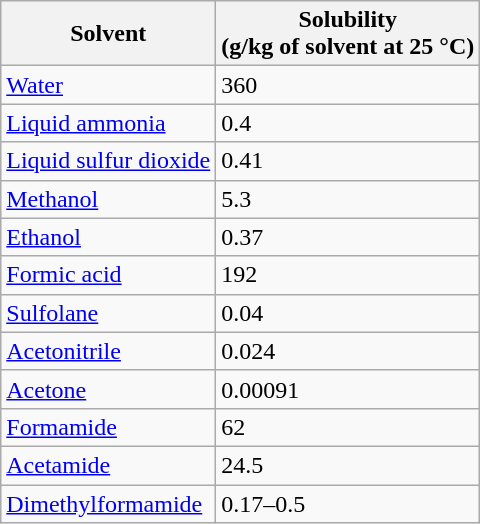<table class="wikitable" style="margin: 1em;">
<tr>
<th>Solvent</th>
<th>Solubility<br>(g/kg of solvent at 25 °C)</th>
</tr>
<tr>
<td><a href='#'>Water</a></td>
<td>360</td>
</tr>
<tr>
<td><a href='#'>Liquid ammonia</a></td>
<td>0.4</td>
</tr>
<tr>
<td><a href='#'>Liquid sulfur dioxide</a></td>
<td>0.41</td>
</tr>
<tr>
<td><a href='#'>Methanol</a></td>
<td>5.3</td>
</tr>
<tr>
<td><a href='#'>Ethanol</a></td>
<td>0.37</td>
</tr>
<tr>
<td><a href='#'>Formic acid</a></td>
<td>192</td>
</tr>
<tr>
<td><a href='#'>Sulfolane</a></td>
<td>0.04</td>
</tr>
<tr>
<td><a href='#'>Acetonitrile</a></td>
<td>0.024</td>
</tr>
<tr>
<td><a href='#'>Acetone</a></td>
<td>0.00091</td>
</tr>
<tr>
<td><a href='#'>Formamide</a></td>
<td>62</td>
</tr>
<tr>
<td><a href='#'>Acetamide</a></td>
<td>24.5</td>
</tr>
<tr>
<td><a href='#'>Dimethylformamide</a></td>
<td>0.17–0.5</td>
</tr>
</table>
